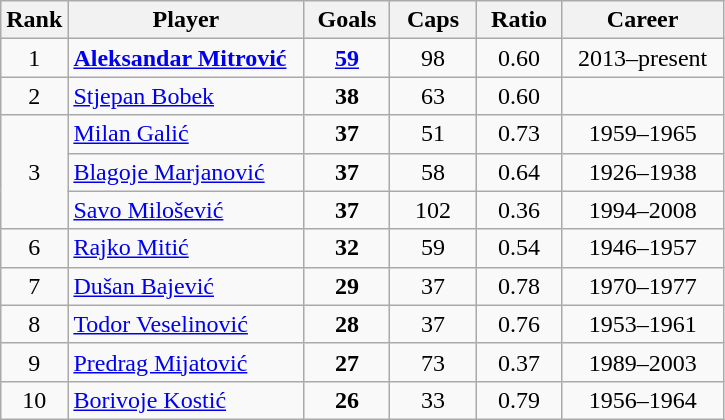<table class="wikitable sortable" style="text-align:center;">
<tr>
<th width="30">Rank</th>
<th style="width:150px;">Player</th>
<th width="50">Goals</th>
<th width="50">Caps</th>
<th width="50">Ratio</th>
<th style="width:100px;">Career</th>
</tr>
<tr>
<td>1</td>
<td align="left"><strong><a href='#'>Aleksandar Mitrović</a></strong></td>
<td><strong><a href='#'>59</a></strong></td>
<td>98</td>
<td>0.60</td>
<td>2013–present</td>
</tr>
<tr>
<td>2</td>
<td align="left"><a href='#'>Stjepan Bobek</a></td>
<td><strong>38</strong></td>
<td>63</td>
<td>0.60</td>
<td></td>
</tr>
<tr>
<td rowspan="3">3</td>
<td align="left"><a href='#'>Milan Galić</a></td>
<td><strong>37</strong></td>
<td>51</td>
<td>0.73</td>
<td>1959–1965</td>
</tr>
<tr>
<td align="left"><a href='#'>Blagoje Marjanović</a></td>
<td><strong>37</strong></td>
<td>58</td>
<td>0.64</td>
<td>1926–1938</td>
</tr>
<tr>
<td align="left"><a href='#'>Savo Milošević</a></td>
<td><strong>37</strong></td>
<td>102</td>
<td>0.36</td>
<td>1994–2008</td>
</tr>
<tr>
<td>6</td>
<td align="left"><a href='#'>Rajko Mitić</a></td>
<td><strong>32</strong></td>
<td>59</td>
<td>0.54</td>
<td>1946–1957</td>
</tr>
<tr>
<td>7</td>
<td align="left"><a href='#'>Dušan Bajević</a></td>
<td><strong>29</strong></td>
<td>37</td>
<td>0.78</td>
<td>1970–1977</td>
</tr>
<tr>
<td>8</td>
<td align="left"><a href='#'>Todor Veselinović</a></td>
<td><strong>28</strong></td>
<td>37</td>
<td>0.76</td>
<td>1953–1961</td>
</tr>
<tr>
<td>9</td>
<td align="left"><a href='#'>Predrag Mijatović</a></td>
<td><strong>27</strong></td>
<td>73</td>
<td>0.37</td>
<td>1989–2003</td>
</tr>
<tr>
<td>10</td>
<td align="left"><a href='#'>Borivoje Kostić</a></td>
<td><strong>26</strong></td>
<td>33</td>
<td>0.79</td>
<td>1956–1964</td>
</tr>
</table>
